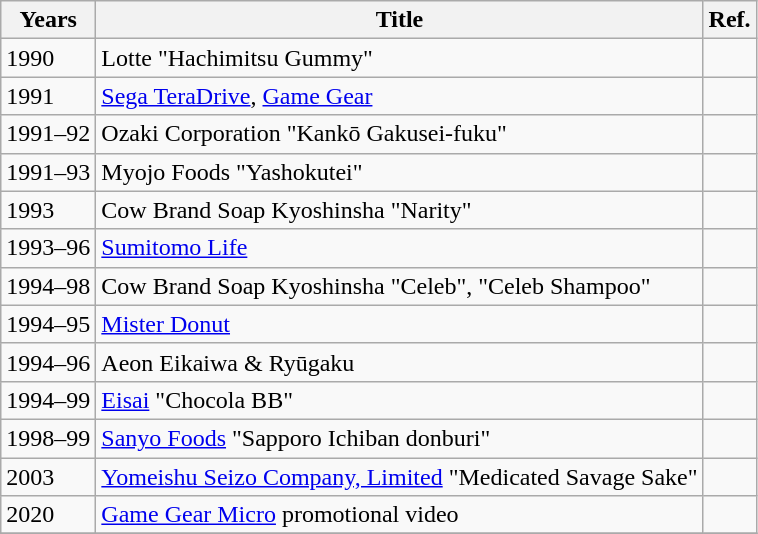<table class="wikitable">
<tr>
<th>Years</th>
<th>Title</th>
<th>Ref.</th>
</tr>
<tr>
<td>1990</td>
<td>Lotte "Hachimitsu Gummy"</td>
<td></td>
</tr>
<tr>
<td>1991</td>
<td><a href='#'>Sega TeraDrive</a>, <a href='#'>Game Gear</a></td>
<td></td>
</tr>
<tr>
<td>1991–92</td>
<td>Ozaki Corporation "Kankō Gakusei-fuku"</td>
<td></td>
</tr>
<tr>
<td>1991–93</td>
<td>Myojo Foods "Yashokutei"</td>
<td></td>
</tr>
<tr>
<td>1993</td>
<td>Cow Brand Soap Kyoshinsha "Narity"</td>
<td></td>
</tr>
<tr>
<td>1993–96</td>
<td><a href='#'>Sumitomo Life</a></td>
<td></td>
</tr>
<tr>
<td>1994–98</td>
<td>Cow Brand Soap Kyoshinsha "Celeb", "Celeb Shampoo"</td>
<td></td>
</tr>
<tr>
<td>1994–95</td>
<td><a href='#'>Mister Donut</a></td>
<td></td>
</tr>
<tr>
<td>1994–96</td>
<td>Aeon Eikaiwa & Ryūgaku</td>
<td></td>
</tr>
<tr>
<td>1994–99</td>
<td><a href='#'>Eisai</a> "Chocola BB"</td>
<td></td>
</tr>
<tr>
<td>1998–99</td>
<td><a href='#'>Sanyo Foods</a> "Sapporo Ichiban donburi"</td>
<td></td>
</tr>
<tr>
<td>2003</td>
<td><a href='#'>Yomeishu Seizo Company, Limited</a> "Medicated Savage Sake"</td>
<td></td>
</tr>
<tr>
<td>2020</td>
<td><a href='#'>Game Gear Micro</a> promotional video</td>
<td></td>
</tr>
<tr>
</tr>
</table>
